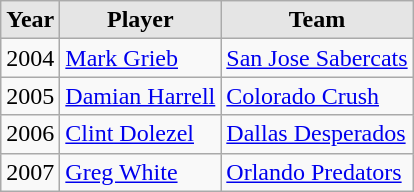<table class="wikitable">
<tr>
<th style="background:#e5e5e5;">Year</th>
<th style="background:#e5e5e5;">Player</th>
<th style="background:#e5e5e5;">Team</th>
</tr>
<tr>
<td>2004</td>
<td><a href='#'>Mark Grieb</a></td>
<td><a href='#'>San Jose Sabercats</a></td>
</tr>
<tr>
<td>2005</td>
<td><a href='#'>Damian Harrell</a></td>
<td><a href='#'>Colorado Crush</a></td>
</tr>
<tr>
<td>2006</td>
<td><a href='#'>Clint Dolezel</a></td>
<td><a href='#'>Dallas Desperados</a></td>
</tr>
<tr>
<td>2007</td>
<td><a href='#'>Greg White</a></td>
<td><a href='#'>Orlando Predators</a></td>
</tr>
</table>
